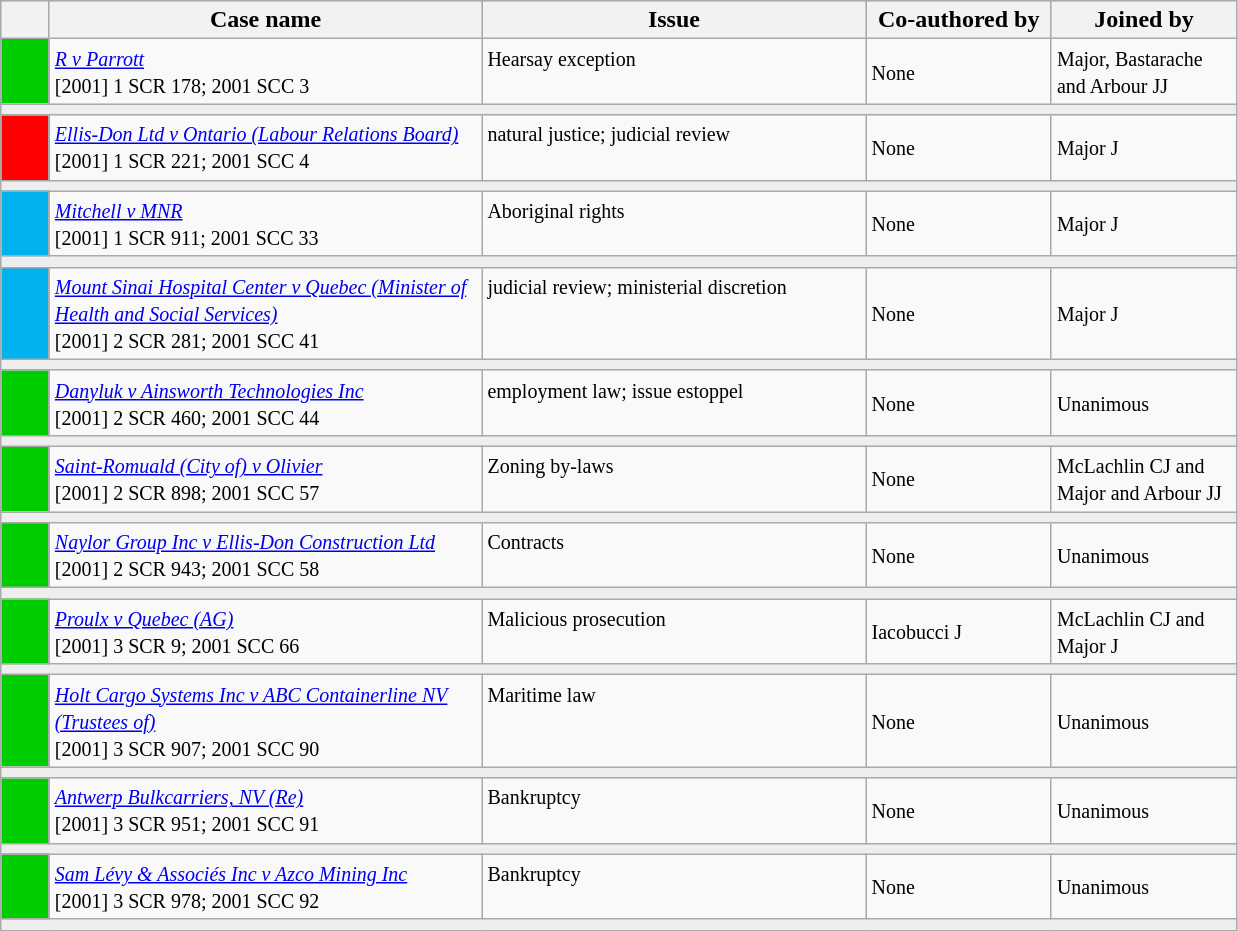<table class="wikitable" width=825>
<tr bgcolor="#CCCCCC">
<th width=25px></th>
<th width=35%>Case name</th>
<th>Issue</th>
<th width=15%>Co-authored by</th>
<th width=15%>Joined by</th>
</tr>
<tr>
<td bgcolor="00cd00"></td>
<td align=left valign=top><small><em><a href='#'>R v Parrott</a></em><br>[2001] 1 SCR 178; 2001 SCC 3 </small></td>
<td valign=top><small> Hearsay exception</small></td>
<td><small> None</small></td>
<td><small> Major, Bastarache and Arbour JJ</small></td>
</tr>
<tr>
<td bgcolor=#EEEEEE colspan=5 valign=top><small></small></td>
</tr>
<tr>
<td bgcolor="red"></td>
<td align=left valign=top><small><em><a href='#'>Ellis-Don Ltd v Ontario (Labour Relations Board)</a></em><br> [2001] 1 SCR 221; 2001 SCC 4 </small></td>
<td valign=top><small>natural justice; judicial review</small></td>
<td><small> None</small></td>
<td><small> Major J</small></td>
</tr>
<tr>
<td bgcolor=#EEEEEE colspan=5 valign=top><small></small></td>
</tr>
<tr>
<td bgcolor="00B2EE"></td>
<td align=left valign=top><small><em><a href='#'>Mitchell v MNR</a></em><br> [2001] 1 SCR 911; 2001 SCC 33 </small></td>
<td valign=top><small>Aboriginal rights</small></td>
<td><small> None</small></td>
<td><small> Major J</small></td>
</tr>
<tr>
<td bgcolor=#EEEEEE colspan=5 valign=top><small></small></td>
</tr>
<tr>
<td bgcolor="00B2EE"></td>
<td align=left valign=top><small><em><a href='#'>Mount Sinai Hospital Center v Quebec (Minister of Health and Social Services)</a></em><br> [2001] 2 SCR 281; 2001 SCC 41 </small></td>
<td valign=top><small>judicial review; ministerial discretion</small></td>
<td><small> None</small></td>
<td><small> Major J</small></td>
</tr>
<tr>
<td bgcolor=#EEEEEE colspan=5 valign=top><small></small></td>
</tr>
<tr>
<td bgcolor="00cd00"></td>
<td align=left valign=top><small><em><a href='#'>Danyluk v Ainsworth Technologies Inc</a></em><br> [2001] 2 SCR 460; 2001 SCC 44 </small></td>
<td valign=top><small>employment law; issue estoppel</small></td>
<td><small> None</small></td>
<td><small> Unanimous</small></td>
</tr>
<tr>
<td bgcolor=#EEEEEE colspan=5 valign=top><small></small></td>
</tr>
<tr>
<td bgcolor="00cd00"></td>
<td align=left valign=top><small><em><a href='#'>Saint-Romuald (City of) v Olivier</a></em><br> [2001] 2 SCR 898; 2001 SCC 57 </small></td>
<td valign=top><small>Zoning by-laws</small></td>
<td><small> None</small></td>
<td><small> McLachlin CJ and Major and Arbour JJ</small></td>
</tr>
<tr>
<td bgcolor=#EEEEEE colspan=5 valign=top><small></small></td>
</tr>
<tr>
<td bgcolor="00cd00"></td>
<td align=left valign=top><small><em><a href='#'>Naylor Group Inc v Ellis-Don Construction Ltd</a></em><br> [2001] 2 SCR 943; 2001 SCC 58 </small></td>
<td valign=top><small>Contracts</small></td>
<td><small> None</small></td>
<td><small> Unanimous</small></td>
</tr>
<tr>
<td bgcolor=#EEEEEE colspan=5 valign=top><small></small></td>
</tr>
<tr>
<td bgcolor="00cd00"></td>
<td align=left valign=top><small><em><a href='#'>Proulx v Quebec (AG)</a></em><br> [2001] 3 SCR 9; 2001 SCC 66 </small></td>
<td valign=top><small>Malicious prosecution</small></td>
<td><small> Iacobucci J</small></td>
<td><small> McLachlin CJ and Major J</small></td>
</tr>
<tr>
<td bgcolor=#EEEEEE colspan=5 valign=top><small></small></td>
</tr>
<tr>
<td bgcolor="00cd00"></td>
<td align=left valign=top><small><em><a href='#'>Holt Cargo Systems Inc v ABC Containerline NV (Trustees of)</a></em><br> [2001] 3 SCR 907; 2001 SCC 90 </small></td>
<td valign=top><small>Maritime law</small></td>
<td><small> None</small></td>
<td><small> Unanimous</small></td>
</tr>
<tr>
<td bgcolor=#EEEEEE colspan=5 valign=top><small></small></td>
</tr>
<tr>
<td bgcolor="00cd00"></td>
<td align=left valign=top><small><em><a href='#'>Antwerp Bulkcarriers, NV (Re)</a></em><br> [2001] 3 SCR 951; 2001 SCC 91 </small></td>
<td valign=top><small>Bankruptcy</small></td>
<td><small> None</small></td>
<td><small> Unanimous</small></td>
</tr>
<tr>
<td bgcolor=#EEEEEE colspan=5 valign=top><small></small></td>
</tr>
<tr>
<td bgcolor="00cd00"></td>
<td align=left valign=top><small><em><a href='#'>Sam Lévy & Associés Inc v Azco Mining Inc</a></em><br> [2001] 3 SCR 978; 2001 SCC 92 </small></td>
<td valign=top><small>Bankruptcy</small></td>
<td><small> None</small></td>
<td><small> Unanimous</small></td>
</tr>
<tr>
<td bgcolor=#EEEEEE colspan=5 valign=top><small></small></td>
</tr>
</table>
